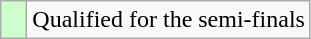<table class="wikitable">
<tr>
<td width=10px bgcolor="#ccffcc"></td>
<td>Qualified for the semi-finals</td>
</tr>
</table>
